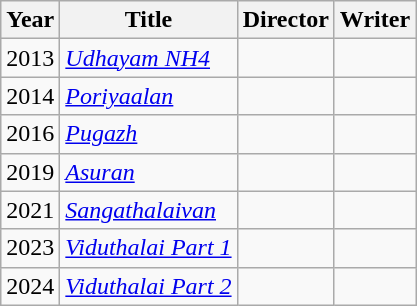<table class="wikitable sortable">
<tr>
<th scope="col">Year</th>
<th scope="col">Title</th>
<th scope="col">Director</th>
<th scope="col">Writer</th>
</tr>
<tr>
<td>2013</td>
<td><em><a href='#'>Udhayam NH4</a></em></td>
<td></td>
<td></td>
</tr>
<tr>
<td>2014</td>
<td><em><a href='#'>Poriyaalan</a></em></td>
<td></td>
<td></td>
</tr>
<tr>
<td>2016</td>
<td><em><a href='#'>Pugazh</a></em></td>
<td></td>
<td></td>
</tr>
<tr>
<td>2019</td>
<td><em><a href='#'>Asuran</a></em></td>
<td></td>
<td></td>
</tr>
<tr>
<td>2021</td>
<td><em><a href='#'>Sangathalaivan</a></em></td>
<td></td>
<td></td>
</tr>
<tr>
<td>2023</td>
<td><em><a href='#'>Viduthalai Part 1</a></em></td>
<td></td>
<td></td>
</tr>
<tr>
<td>2024</td>
<td><em><a href='#'>Viduthalai Part 2</a></em></td>
<td></td>
<td></td>
</tr>
</table>
